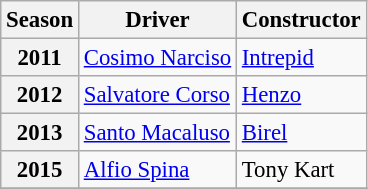<table class="wikitable" style="font-size: 95%;">
<tr>
<th>Season</th>
<th>Driver</th>
<th>Constructor</th>
</tr>
<tr>
<th>2011</th>
<td> <a href='#'>Cosimo Narciso</a></td>
<td><a href='#'>Intrepid</a></td>
</tr>
<tr>
<th>2012</th>
<td> <a href='#'>Salvatore Corso</a></td>
<td><a href='#'>Henzo</a></td>
</tr>
<tr>
<th>2013</th>
<td> <a href='#'>Santo Macaluso</a></td>
<td><a href='#'>Birel</a></td>
</tr>
<tr>
<th>2015</th>
<td> <a href='#'>Alfio Spina</a></td>
<td>Tony Kart</td>
</tr>
<tr>
</tr>
</table>
